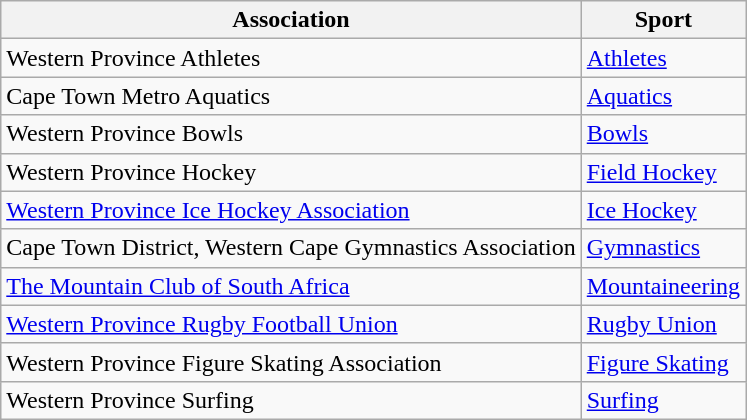<table class="wikitable">
<tr>
<th>Association</th>
<th>Sport</th>
</tr>
<tr>
<td>Western Province Athletes </td>
<td><a href='#'>Athletes</a></td>
</tr>
<tr>
<td>Cape Town Metro Aquatics </td>
<td><a href='#'>Aquatics</a></td>
</tr>
<tr>
<td>Western Province Bowls</td>
<td><a href='#'>Bowls</a></td>
</tr>
<tr>
<td>Western Province Hockey </td>
<td><a href='#'>Field Hockey</a></td>
</tr>
<tr>
<td><a href='#'>Western Province Ice Hockey Association</a></td>
<td><a href='#'>Ice Hockey</a></td>
</tr>
<tr>
<td>Cape Town District, Western Cape Gymnastics Association</td>
<td><a href='#'>Gymnastics</a></td>
</tr>
<tr>
<td><a href='#'>The Mountain Club of South Africa</a></td>
<td><a href='#'>Mountaineering</a></td>
</tr>
<tr>
<td><a href='#'>Western Province Rugby Football Union</a></td>
<td><a href='#'>Rugby Union</a></td>
</tr>
<tr>
<td>Western Province Figure Skating Association</td>
<td><a href='#'>Figure Skating</a></td>
</tr>
<tr>
<td>Western Province Surfing </td>
<td><a href='#'>Surfing</a></td>
</tr>
</table>
